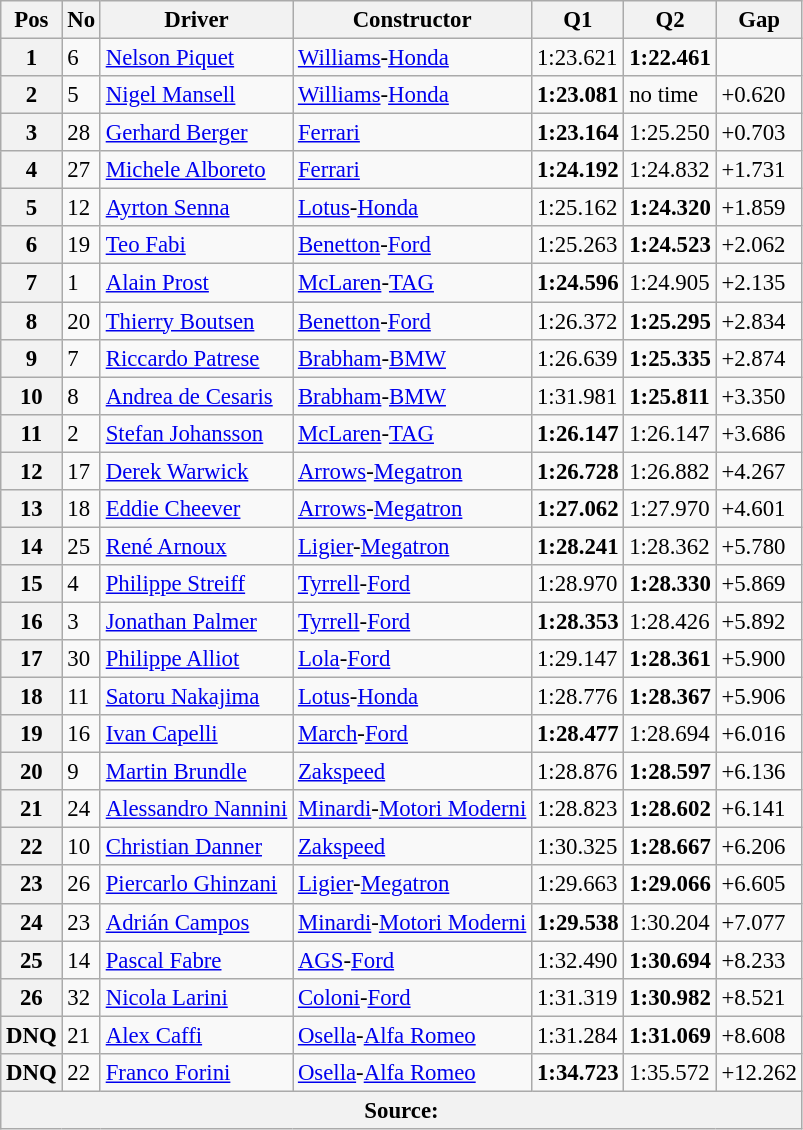<table class="wikitable sortable" style="font-size: 95%;">
<tr>
<th>Pos</th>
<th>No</th>
<th>Driver</th>
<th>Constructor</th>
<th>Q1</th>
<th>Q2</th>
<th>Gap</th>
</tr>
<tr>
<th>1</th>
<td>6</td>
<td> <a href='#'>Nelson Piquet</a></td>
<td><a href='#'>Williams</a>-<a href='#'>Honda</a></td>
<td>1:23.621</td>
<td><strong>1:22.461</strong></td>
<td></td>
</tr>
<tr>
<th>2</th>
<td>5</td>
<td> <a href='#'>Nigel Mansell</a></td>
<td><a href='#'>Williams</a>-<a href='#'>Honda</a></td>
<td><strong>1:23.081</strong></td>
<td>no time</td>
<td>+0.620</td>
</tr>
<tr>
<th>3</th>
<td>28</td>
<td> <a href='#'>Gerhard Berger</a></td>
<td><a href='#'>Ferrari</a></td>
<td><strong>1:23.164</strong></td>
<td>1:25.250</td>
<td>+0.703</td>
</tr>
<tr>
<th>4</th>
<td>27</td>
<td> <a href='#'>Michele Alboreto</a></td>
<td><a href='#'>Ferrari</a></td>
<td><strong>1:24.192</strong></td>
<td>1:24.832</td>
<td>+1.731</td>
</tr>
<tr>
<th>5</th>
<td>12</td>
<td> <a href='#'>Ayrton Senna</a></td>
<td><a href='#'>Lotus</a>-<a href='#'>Honda</a></td>
<td>1:25.162</td>
<td><strong>1:24.320</strong></td>
<td>+1.859</td>
</tr>
<tr>
<th>6</th>
<td>19</td>
<td> <a href='#'>Teo Fabi</a></td>
<td><a href='#'>Benetton</a>-<a href='#'>Ford</a></td>
<td>1:25.263</td>
<td><strong>1:24.523</strong></td>
<td>+2.062</td>
</tr>
<tr>
<th>7</th>
<td>1</td>
<td> <a href='#'>Alain Prost</a></td>
<td><a href='#'>McLaren</a>-<a href='#'>TAG</a></td>
<td><strong>1:24.596</strong></td>
<td>1:24.905</td>
<td>+2.135</td>
</tr>
<tr>
<th>8</th>
<td>20</td>
<td> <a href='#'>Thierry Boutsen</a></td>
<td><a href='#'>Benetton</a>-<a href='#'>Ford</a></td>
<td>1:26.372</td>
<td><strong>1:25.295</strong></td>
<td>+2.834</td>
</tr>
<tr>
<th>9</th>
<td>7</td>
<td> <a href='#'>Riccardo Patrese</a></td>
<td><a href='#'>Brabham</a>-<a href='#'>BMW</a></td>
<td>1:26.639</td>
<td><strong>1:25.335</strong></td>
<td>+2.874</td>
</tr>
<tr>
<th>10</th>
<td>8</td>
<td> <a href='#'>Andrea de Cesaris</a></td>
<td><a href='#'>Brabham</a>-<a href='#'>BMW</a></td>
<td>1:31.981</td>
<td><strong>1:25.811</strong></td>
<td>+3.350</td>
</tr>
<tr>
<th>11</th>
<td>2</td>
<td> <a href='#'>Stefan Johansson</a></td>
<td><a href='#'>McLaren</a>-<a href='#'>TAG</a></td>
<td><strong>1:26.147</strong></td>
<td>1:26.147</td>
<td>+3.686</td>
</tr>
<tr>
<th>12</th>
<td>17</td>
<td> <a href='#'>Derek Warwick</a></td>
<td><a href='#'>Arrows</a>-<a href='#'>Megatron</a></td>
<td><strong>1:26.728</strong></td>
<td>1:26.882</td>
<td>+4.267</td>
</tr>
<tr>
<th>13</th>
<td>18</td>
<td> <a href='#'>Eddie Cheever</a></td>
<td><a href='#'>Arrows</a>-<a href='#'>Megatron</a></td>
<td><strong>1:27.062</strong></td>
<td>1:27.970</td>
<td>+4.601</td>
</tr>
<tr>
<th>14</th>
<td>25</td>
<td> <a href='#'>René Arnoux</a></td>
<td><a href='#'>Ligier</a>-<a href='#'>Megatron</a></td>
<td><strong>1:28.241</strong></td>
<td>1:28.362</td>
<td>+5.780</td>
</tr>
<tr>
<th>15</th>
<td>4</td>
<td> <a href='#'>Philippe Streiff</a></td>
<td><a href='#'>Tyrrell</a>-<a href='#'>Ford</a></td>
<td>1:28.970</td>
<td><strong>1:28.330</strong></td>
<td>+5.869</td>
</tr>
<tr>
<th>16</th>
<td>3</td>
<td> <a href='#'>Jonathan Palmer</a></td>
<td><a href='#'>Tyrrell</a>-<a href='#'>Ford</a></td>
<td><strong>1:28.353</strong></td>
<td>1:28.426</td>
<td>+5.892</td>
</tr>
<tr>
<th>17</th>
<td>30</td>
<td> <a href='#'>Philippe Alliot</a></td>
<td><a href='#'>Lola</a>-<a href='#'>Ford</a></td>
<td>1:29.147</td>
<td><strong>1:28.361</strong></td>
<td>+5.900</td>
</tr>
<tr>
<th>18</th>
<td>11</td>
<td> <a href='#'>Satoru Nakajima</a></td>
<td><a href='#'>Lotus</a>-<a href='#'>Honda</a></td>
<td>1:28.776</td>
<td><strong>1:28.367</strong></td>
<td>+5.906</td>
</tr>
<tr>
<th>19</th>
<td>16</td>
<td> <a href='#'>Ivan Capelli</a></td>
<td><a href='#'>March</a>-<a href='#'>Ford</a></td>
<td><strong>1:28.477</strong></td>
<td>1:28.694</td>
<td>+6.016</td>
</tr>
<tr>
<th>20</th>
<td>9</td>
<td> <a href='#'>Martin Brundle</a></td>
<td><a href='#'>Zakspeed</a></td>
<td>1:28.876</td>
<td><strong>1:28.597</strong></td>
<td>+6.136</td>
</tr>
<tr>
<th>21</th>
<td>24</td>
<td> <a href='#'>Alessandro Nannini</a></td>
<td><a href='#'>Minardi</a>-<a href='#'>Motori Moderni</a></td>
<td>1:28.823</td>
<td><strong>1:28.602</strong></td>
<td>+6.141</td>
</tr>
<tr>
<th>22</th>
<td>10</td>
<td> <a href='#'>Christian Danner</a></td>
<td><a href='#'>Zakspeed</a></td>
<td>1:30.325</td>
<td><strong>1:28.667</strong></td>
<td>+6.206</td>
</tr>
<tr>
<th>23</th>
<td>26</td>
<td> <a href='#'>Piercarlo Ghinzani</a></td>
<td><a href='#'>Ligier</a>-<a href='#'>Megatron</a></td>
<td>1:29.663</td>
<td><strong>1:29.066</strong></td>
<td>+6.605</td>
</tr>
<tr>
<th>24</th>
<td>23</td>
<td> <a href='#'>Adrián Campos</a></td>
<td><a href='#'>Minardi</a>-<a href='#'>Motori Moderni</a></td>
<td><strong>1:29.538</strong></td>
<td>1:30.204</td>
<td>+7.077</td>
</tr>
<tr>
<th>25</th>
<td>14</td>
<td> <a href='#'>Pascal Fabre</a></td>
<td><a href='#'>AGS</a>-<a href='#'>Ford</a></td>
<td>1:32.490</td>
<td><strong>1:30.694</strong></td>
<td>+8.233</td>
</tr>
<tr>
<th>26</th>
<td>32</td>
<td> <a href='#'>Nicola Larini</a></td>
<td><a href='#'>Coloni</a>-<a href='#'>Ford</a></td>
<td>1:31.319</td>
<td><strong>1:30.982</strong></td>
<td>+8.521</td>
</tr>
<tr>
<th data-sort-value="27">DNQ</th>
<td>21</td>
<td> <a href='#'>Alex Caffi</a></td>
<td><a href='#'>Osella</a>-<a href='#'>Alfa Romeo</a></td>
<td>1:31.284</td>
<td><strong>1:31.069</strong></td>
<td>+8.608</td>
</tr>
<tr>
<th data-sort-value="28">DNQ</th>
<td>22</td>
<td> <a href='#'>Franco Forini</a></td>
<td><a href='#'>Osella</a>-<a href='#'>Alfa Romeo</a></td>
<td><strong>1:34.723</strong></td>
<td>1:35.572</td>
<td>+12.262</td>
</tr>
<tr>
<th colspan="8">Source:</th>
</tr>
</table>
